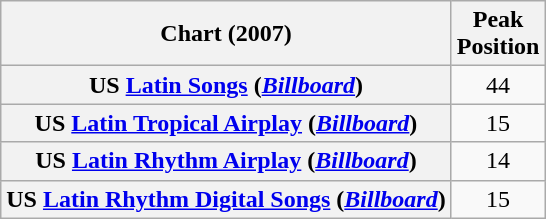<table class="wikitable plainrowheaders" style="text-align:center;">
<tr>
<th scope="col">Chart (2007)</th>
<th scope="col">Peak <br> Position</th>
</tr>
<tr>
<th scope="row">US <a href='#'>Latin Songs</a> (<em><a href='#'>Billboard</a></em>)</th>
<td style="text-align:center;">44</td>
</tr>
<tr>
<th scope="row">US <a href='#'>Latin Tropical Airplay</a> (<em><a href='#'>Billboard</a></em>)</th>
<td style="text-align:center;">15</td>
</tr>
<tr>
<th scope="row">US <a href='#'>Latin Rhythm Airplay</a> (<em><a href='#'>Billboard</a></em>)</th>
<td style="text-align:center;">14</td>
</tr>
<tr>
<th scope="row">US <a href='#'>Latin Rhythm Digital Songs</a> (<em><a href='#'>Billboard</a></em>)</th>
<td style="text-align:center;">15</td>
</tr>
</table>
